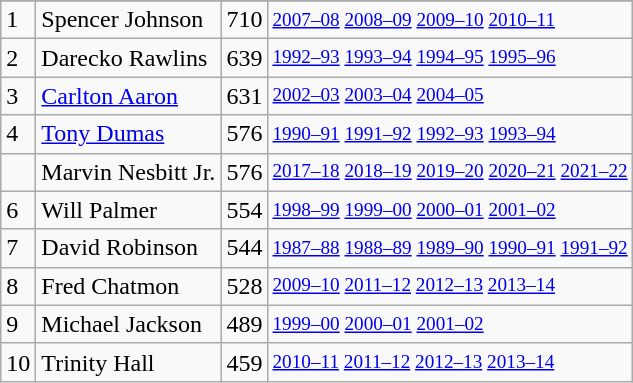<table class="wikitable">
<tr>
</tr>
<tr>
<td>1</td>
<td>Spencer Johnson</td>
<td>710</td>
<td style="font-size:80%;"><a href='#'>2007–08</a> <a href='#'>2008–09</a> <a href='#'>2009–10</a> <a href='#'>2010–11</a></td>
</tr>
<tr>
<td>2</td>
<td>Darecko Rawlins</td>
<td>639</td>
<td style="font-size:80%;"><a href='#'>1992–93</a> <a href='#'>1993–94</a> <a href='#'>1994–95</a> <a href='#'>1995–96</a></td>
</tr>
<tr>
<td>3</td>
<td><a href='#'>Carlton Aaron</a></td>
<td>631</td>
<td style="font-size:80%;"><a href='#'>2002–03</a> <a href='#'>2003–04</a> <a href='#'>2004–05</a></td>
</tr>
<tr>
<td>4</td>
<td><a href='#'>Tony Dumas</a></td>
<td>576</td>
<td style="font-size:80%;"><a href='#'>1990–91</a> <a href='#'>1991–92</a> <a href='#'>1992–93</a> <a href='#'>1993–94</a></td>
</tr>
<tr>
<td></td>
<td>Marvin Nesbitt Jr.</td>
<td>576</td>
<td style="font-size:80%;"><a href='#'>2017–18</a> <a href='#'>2018–19</a> <a href='#'>2019–20</a> <a href='#'>2020–21</a> <a href='#'>2021–22</a></td>
</tr>
<tr>
<td>6</td>
<td>Will Palmer</td>
<td>554</td>
<td style="font-size:80%;"><a href='#'>1998–99</a> <a href='#'>1999–00</a> <a href='#'>2000–01</a> <a href='#'>2001–02</a></td>
</tr>
<tr>
<td>7</td>
<td>David Robinson</td>
<td>544</td>
<td style="font-size:80%;"><a href='#'>1987–88</a> <a href='#'>1988–89</a> <a href='#'>1989–90</a> <a href='#'>1990–91</a> <a href='#'>1991–92</a></td>
</tr>
<tr>
<td>8</td>
<td>Fred Chatmon</td>
<td>528</td>
<td style="font-size:80%;"><a href='#'>2009–10</a> <a href='#'>2011–12</a> <a href='#'>2012–13</a> <a href='#'>2013–14</a></td>
</tr>
<tr>
<td>9</td>
<td>Michael Jackson</td>
<td>489</td>
<td style="font-size:80%;"><a href='#'>1999–00</a> <a href='#'>2000–01</a> <a href='#'>2001–02</a></td>
</tr>
<tr>
<td>10</td>
<td>Trinity Hall</td>
<td>459</td>
<td style="font-size:80%;"><a href='#'>2010–11</a> <a href='#'>2011–12</a> <a href='#'>2012–13</a> <a href='#'>2013–14</a></td>
</tr>
</table>
